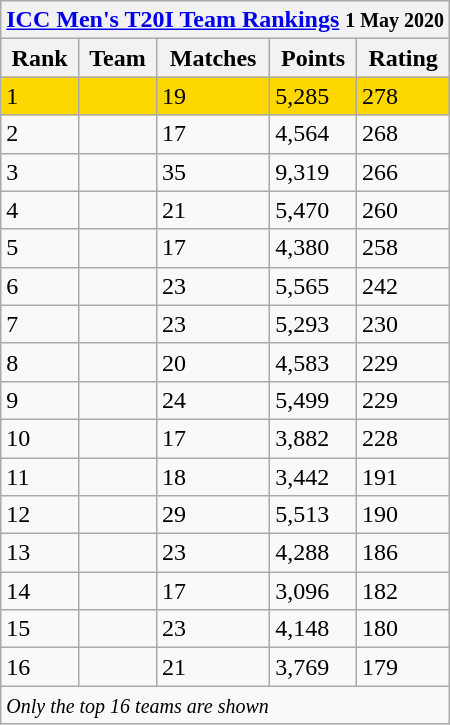<table class="wikitable" stp;">
<tr>
<th colspan="5"><a href='#'>ICC Men's T20I Team Rankings</a> <small>1 May 2020</small></th>
</tr>
<tr>
<th>Rank</th>
<th>Team</th>
<th>Matches</th>
<th>Points</th>
<th>Rating</th>
</tr>
<tr style="background:gold">
<td>1</td>
<td style=text-align:left;></td>
<td>19</td>
<td>5,285</td>
<td>278</td>
</tr>
<tr>
<td>2</td>
<td style=text-align:left;></td>
<td>17</td>
<td>4,564</td>
<td>268</td>
</tr>
<tr>
<td>3</td>
<td style=text-align:left;></td>
<td>35</td>
<td>9,319</td>
<td>266</td>
</tr>
<tr>
<td>4</td>
<td style=text-align:left;></td>
<td>21</td>
<td>5,470</td>
<td>260</td>
</tr>
<tr>
<td>5</td>
<td style=text-align:left;></td>
<td>17</td>
<td>4,380</td>
<td>258</td>
</tr>
<tr>
<td>6</td>
<td style=text-align:left;></td>
<td>23</td>
<td>5,565</td>
<td>242</td>
</tr>
<tr>
<td>7</td>
<td style=text-align:left;></td>
<td>23</td>
<td>5,293</td>
<td>230</td>
</tr>
<tr>
<td>8</td>
<td style=text-align:left;></td>
<td>20</td>
<td>4,583</td>
<td>229</td>
</tr>
<tr>
<td>9</td>
<td style=text-align:left;></td>
<td>24</td>
<td>5,499</td>
<td>229</td>
</tr>
<tr>
<td>10</td>
<td style=text-align:left;></td>
<td>17</td>
<td>3,882</td>
<td>228</td>
</tr>
<tr>
<td>11</td>
<td style=text-align:left;></td>
<td>18</td>
<td>3,442</td>
<td>191</td>
</tr>
<tr>
<td>12</td>
<td style=text-align:left;></td>
<td>29</td>
<td>5,513</td>
<td>190</td>
</tr>
<tr>
<td>13</td>
<td style=text-align:left;></td>
<td>23</td>
<td>4,288</td>
<td>186</td>
</tr>
<tr>
<td>14</td>
<td style=text-align:left;></td>
<td>17</td>
<td>3,096</td>
<td>182</td>
</tr>
<tr>
<td>15</td>
<td style=text-align:left;></td>
<td>23</td>
<td>4,148</td>
<td>180</td>
</tr>
<tr>
<td>16</td>
<td style=text-align:left;></td>
<td>21</td>
<td>3,769</td>
<td>179</td>
</tr>
<tr>
<td colspan="5"><small><em>Only the top 16 teams are shown</em></small></td>
</tr>
</table>
